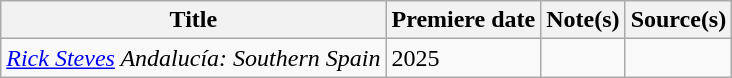<table class="wikitable sortable">
<tr>
<th>Title</th>
<th>Premiere date</th>
<th>Note(s)</th>
<th>Source(s)</th>
</tr>
<tr>
<td><em><a href='#'>Rick Steves</a> Andalucía: Southern Spain</em></td>
<td>2025</td>
<td></td>
<td></td>
</tr>
</table>
